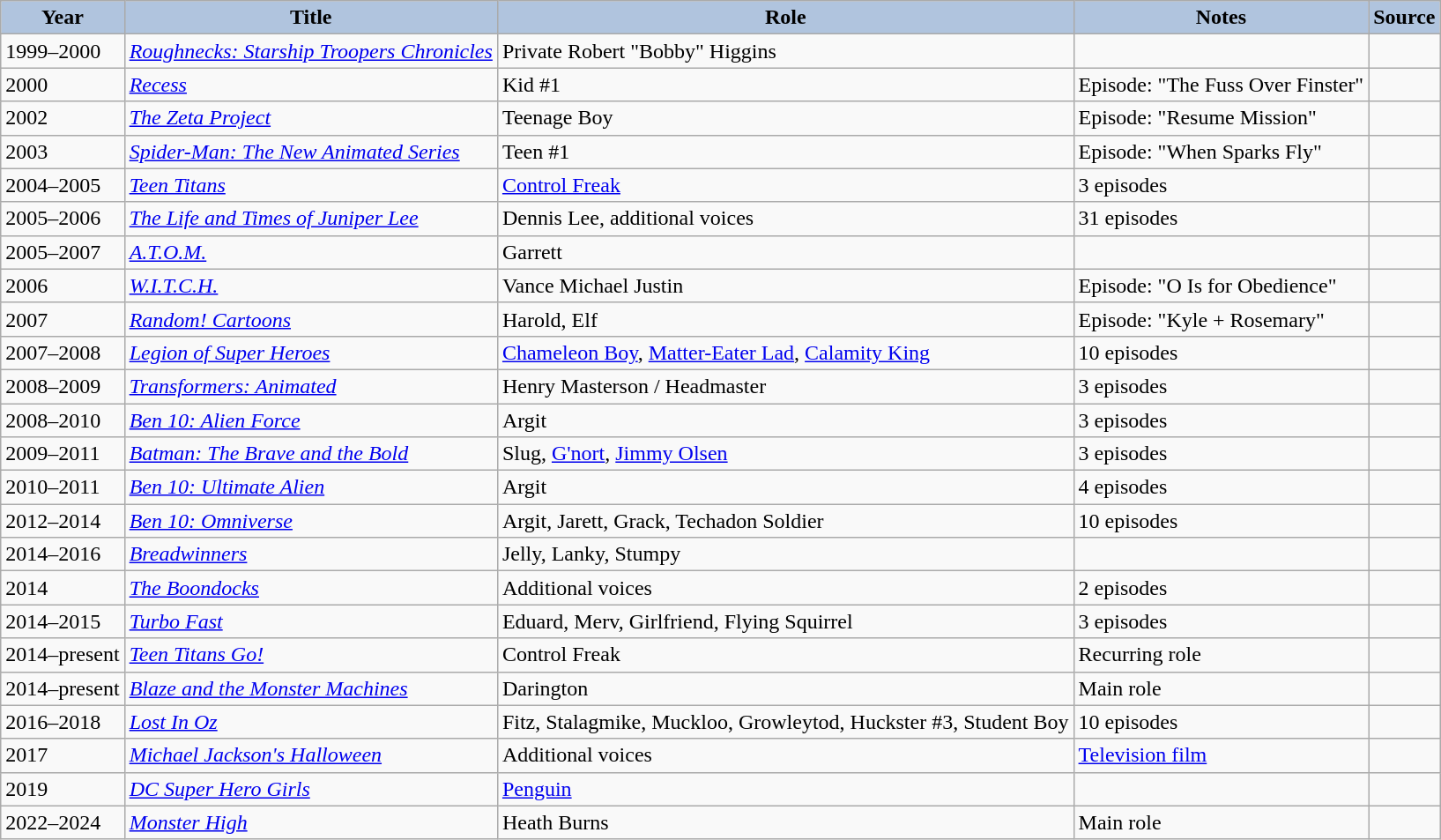<table class="wikitable sortable plainrowheaders" style="width=95%;  font-size: 100%;">
<tr>
<th style="background:#b0c4de;">Year</th>
<th style="background:#b0c4de;">Title</th>
<th style="background:#b0c4de;">Role</th>
<th style="background:#b0c4de;" class="unsortable">Notes</th>
<th style="background:#b0c4de;" class="unsortable">Source</th>
</tr>
<tr>
<td>1999–2000</td>
<td><em><a href='#'>Roughnecks: Starship Troopers Chronicles</a></em></td>
<td>Private Robert "Bobby" Higgins</td>
<td></td>
<td></td>
</tr>
<tr>
<td>2000</td>
<td><em><a href='#'>Recess</a></em></td>
<td>Kid #1</td>
<td>Episode: "The Fuss Over Finster"</td>
<td></td>
</tr>
<tr>
<td>2002</td>
<td><em><a href='#'>The Zeta Project</a></em></td>
<td>Teenage Boy</td>
<td>Episode: "Resume Mission"</td>
<td></td>
</tr>
<tr>
<td>2003</td>
<td><em><a href='#'>Spider-Man: The New Animated Series</a></em></td>
<td>Teen #1</td>
<td>Episode: "When Sparks Fly"</td>
<td></td>
</tr>
<tr>
<td>2004–2005</td>
<td><em><a href='#'>Teen Titans</a></em></td>
<td><a href='#'>Control Freak</a></td>
<td>3 episodes</td>
<td></td>
</tr>
<tr>
<td>2005–2006</td>
<td><em><a href='#'>The Life and Times of Juniper Lee</a></em></td>
<td>Dennis Lee, additional voices</td>
<td>31 episodes</td>
<td></td>
</tr>
<tr>
<td>2005–2007</td>
<td><em><a href='#'>A.T.O.M.</a></em></td>
<td>Garrett</td>
<td></td>
<td></td>
</tr>
<tr>
<td>2006</td>
<td><em><a href='#'>W.I.T.C.H.</a></em></td>
<td>Vance Michael Justin</td>
<td>Episode: "O Is for Obedience"</td>
<td></td>
</tr>
<tr>
<td>2007</td>
<td><em><a href='#'>Random! Cartoons</a></em></td>
<td>Harold, Elf</td>
<td>Episode: "Kyle + Rosemary"</td>
<td></td>
</tr>
<tr>
<td>2007–2008</td>
<td><em><a href='#'>Legion of Super Heroes</a></em></td>
<td><a href='#'>Chameleon Boy</a>, <a href='#'>Matter-Eater Lad</a>, <a href='#'>Calamity King</a></td>
<td>10 episodes</td>
<td></td>
</tr>
<tr>
<td>2008–2009</td>
<td><em><a href='#'>Transformers: Animated</a></em></td>
<td>Henry Masterson / Headmaster</td>
<td>3 episodes</td>
<td></td>
</tr>
<tr>
<td>2008–2010</td>
<td><em><a href='#'>Ben 10: Alien Force</a></em></td>
<td>Argit</td>
<td>3 episodes</td>
<td></td>
</tr>
<tr>
<td>2009–2011</td>
<td><em><a href='#'>Batman: The Brave and the Bold</a></em></td>
<td>Slug, <a href='#'>G'nort</a>, <a href='#'>Jimmy Olsen</a></td>
<td>3 episodes</td>
<td></td>
</tr>
<tr>
<td>2010–2011</td>
<td><em><a href='#'>Ben 10: Ultimate Alien</a></em></td>
<td>Argit</td>
<td>4 episodes</td>
<td></td>
</tr>
<tr>
<td>2012–2014</td>
<td><em><a href='#'>Ben 10: Omniverse</a></em></td>
<td>Argit, Jarett, Grack, Techadon Soldier</td>
<td>10 episodes</td>
<td></td>
</tr>
<tr>
<td>2014–2016</td>
<td><em><a href='#'>Breadwinners</a></em></td>
<td>Jelly, Lanky, Stumpy</td>
<td></td>
<td></td>
</tr>
<tr>
<td>2014</td>
<td><em><a href='#'>The Boondocks</a></em></td>
<td>Additional voices</td>
<td>2 episodes</td>
<td></td>
</tr>
<tr>
<td>2014–2015</td>
<td><em><a href='#'>Turbo Fast</a></em></td>
<td>Eduard, Merv, Girlfriend, Flying Squirrel</td>
<td>3 episodes</td>
<td></td>
</tr>
<tr>
<td>2014–present</td>
<td><em><a href='#'>Teen Titans Go!</a></em></td>
<td>Control Freak</td>
<td>Recurring role</td>
<td></td>
</tr>
<tr>
<td>2014–present</td>
<td><em><a href='#'>Blaze and the Monster Machines</a></em></td>
<td>Darington</td>
<td>Main role</td>
<td></td>
</tr>
<tr>
<td>2016–2018</td>
<td><em><a href='#'>Lost In Oz</a></em></td>
<td>Fitz, Stalagmike, Muckloo, Growleytod, Huckster #3, Student Boy</td>
<td>10 episodes</td>
<td></td>
</tr>
<tr>
<td>2017</td>
<td><em><a href='#'>Michael Jackson's Halloween</a></em></td>
<td>Additional voices</td>
<td><a href='#'>Television film</a></td>
<td></td>
</tr>
<tr>
<td>2019</td>
<td><em><a href='#'>DC Super Hero Girls</a></em></td>
<td><a href='#'>Penguin</a></td>
<td></td>
<td></td>
</tr>
<tr>
<td>2022–2024</td>
<td><em><a href='#'>Monster High</a></em></td>
<td>Heath Burns</td>
<td>Main role</td>
<td></td>
</tr>
</table>
